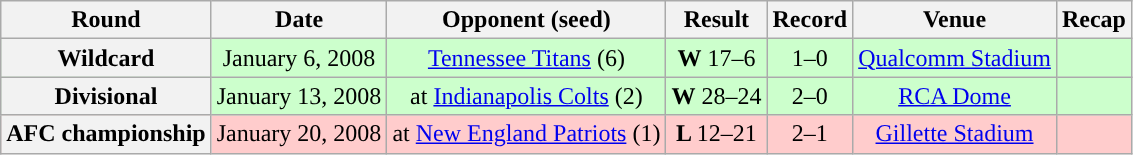<table class="wikitable" style="text-align:center">
<tr>
<th>Round</th>
<th>Date</th>
<th>Opponent (seed)</th>
<th>Result</th>
<th>Record</th>
<th>Venue</th>
<th>Recap</th>
</tr>
<tr style="background:#cfc">
<th>Wildcard</th>
<td>January 6, 2008</td>
<td><a href='#'>Tennessee Titans</a> (6)</td>
<td><strong>W</strong> 17–6</td>
<td>1–0</td>
<td><a href='#'>Qualcomm Stadium</a></td>
<td></td>
</tr>
<tr style="background:#cfc; text-align:center;">
<th>Divisional</th>
<td>January 13, 2008</td>
<td>at <a href='#'>Indianapolis Colts</a> (2)</td>
<td><strong>W</strong> 28–24</td>
<td>2–0</td>
<td><a href='#'>RCA Dome</a></td>
<td></td>
</tr>
<tr style="background:#fcc; text-align:center;">
<th>AFC championship</th>
<td>January 20, 2008</td>
<td>at <a href='#'>New England Patriots</a> (1)</td>
<td><strong>L </strong> 12–21</td>
<td>2–1</td>
<td><a href='#'>Gillette Stadium</a></td>
<td></td>
</tr>
</table>
